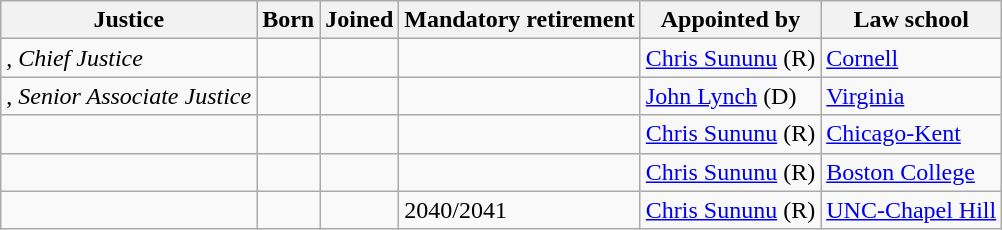<table class="wikitable sortable">
<tr>
<th>Justice</th>
<th>Born</th>
<th>Joined</th>
<th>Mandatory retirement</th>
<th>Appointed by</th>
<th>Law school</th>
</tr>
<tr>
<td>, <em>Chief Justice</em></td>
<td></td>
<td></td>
<td></td>
<td><a href='#'>Chris Sununu</a> (R)</td>
<td><a href='#'>Cornell</a></td>
</tr>
<tr>
<td>, <em>Senior Associate Justice</em></td>
<td></td>
<td></td>
<td></td>
<td><a href='#'>John Lynch</a> (D)</td>
<td><a href='#'>Virginia</a></td>
</tr>
<tr>
<td></td>
<td></td>
<td></td>
<td></td>
<td><a href='#'>Chris Sununu</a> (R)</td>
<td><a href='#'>Chicago-Kent</a></td>
</tr>
<tr>
<td></td>
<td></td>
<td></td>
<td></td>
<td><a href='#'>Chris Sununu</a> (R)</td>
<td><a href='#'>Boston College</a></td>
</tr>
<tr>
<td></td>
<td></td>
<td></td>
<td>2040/2041</td>
<td><a href='#'>Chris Sununu</a> (R)</td>
<td><a href='#'>UNC-Chapel Hill</a></td>
</tr>
</table>
